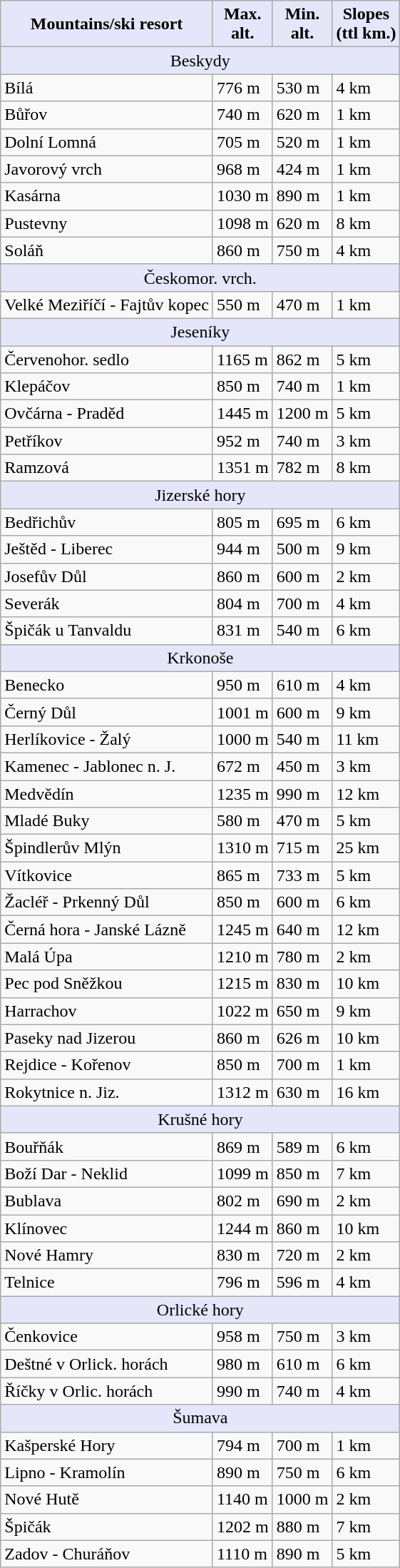<table class="wikitable sortable" height:100px;" cellpadding="5">
<tr>
<th style="background:lavender;">Mountains/ski resort</th>
<th style="background:lavender;">Max.<br> alt.</th>
<th style="background:lavender;">Min.<br>alt.</th>
<th style="background:lavender;">Slopes<br>(ttl km.)</th>
</tr>
<tr>
<td colspan=4 style="background:lavender; text-align:center;">Beskydy</td>
</tr>
<tr>
<td>Bílá</td>
<td>776 m</td>
<td>530 m</td>
<td>4 km</td>
</tr>
<tr>
<td>Bůřov</td>
<td>740 m</td>
<td>620 m</td>
<td>1 km</td>
</tr>
<tr>
<td>Dolní Lomná</td>
<td>705 m</td>
<td>520 m</td>
<td>1 km</td>
</tr>
<tr>
<td>Javorový vrch</td>
<td>968 m</td>
<td>424 m</td>
<td>1 km</td>
</tr>
<tr>
<td>Kasárna</td>
<td>1030 m</td>
<td>890 m</td>
<td>1 km</td>
</tr>
<tr>
<td>Pustevny</td>
<td>1098 m</td>
<td>620 m</td>
<td>8 km</td>
</tr>
<tr>
<td>Soláň</td>
<td>860 m</td>
<td>750 m</td>
<td>4 km</td>
</tr>
<tr>
<td colspan=4 style="background:lavender; text-align:center;">Českomor. vrch.</td>
</tr>
<tr>
<td>Velké Meziříčí - Fajtův kopec</td>
<td>550 m</td>
<td>470 m</td>
<td>1 km</td>
</tr>
<tr>
<td colspan=4 style="background:lavender; text-align:center;">Jeseníky</td>
</tr>
<tr>
<td>Červenohor. sedlo</td>
<td>1165 m</td>
<td>862 m</td>
<td>5 km</td>
</tr>
<tr>
<td>Klepáčov</td>
<td>850 m</td>
<td>740 m</td>
<td>1 km</td>
</tr>
<tr>
<td>Ovčárna - Praděd</td>
<td>1445 m</td>
<td>1200 m</td>
<td>5 km</td>
</tr>
<tr>
<td>Petříkov</td>
<td>952 m</td>
<td>740 m</td>
<td>3 km</td>
</tr>
<tr>
<td>Ramzová</td>
<td>1351 m</td>
<td>782 m</td>
<td>8 km</td>
</tr>
<tr>
<td colspan=4 style="background:lavender; text-align:center;">Jizerské hory</td>
</tr>
<tr>
<td>Bedřichův</td>
<td>805 m</td>
<td>695 m</td>
<td>6 km</td>
</tr>
<tr>
<td>Ještěd - Liberec</td>
<td>944 m</td>
<td>500 m</td>
<td>9 km</td>
</tr>
<tr>
<td>Josefův Důl</td>
<td>860 m</td>
<td>600 m</td>
<td>2 km</td>
</tr>
<tr>
<td>Severák</td>
<td>804 m</td>
<td>700 m</td>
<td>4 km</td>
</tr>
<tr>
<td>Špičák u Tanvaldu</td>
<td>831 m</td>
<td>540 m</td>
<td>6 km</td>
</tr>
<tr>
<td colspan=4 style="background:lavender; text-align:center;">Krkonoše</td>
</tr>
<tr>
<td>Benecko</td>
<td>950 m</td>
<td>610 m</td>
<td>4 km</td>
</tr>
<tr>
<td>Černý Důl</td>
<td>1001 m</td>
<td>600 m</td>
<td>9 km</td>
</tr>
<tr>
<td>Herlíkovice - Žalý</td>
<td>1000 m</td>
<td>540 m</td>
<td>11 km</td>
</tr>
<tr>
<td>Kamenec - Jablonec n. J.</td>
<td>672 m</td>
<td>450 m</td>
<td>3 km</td>
</tr>
<tr>
<td>Medvědín</td>
<td>1235 m</td>
<td>990 m</td>
<td>12 km</td>
</tr>
<tr>
<td>Mladé Buky</td>
<td>580 m</td>
<td>470 m</td>
<td>5 km</td>
</tr>
<tr>
<td>Špindlerův Mlýn</td>
<td>1310 m</td>
<td>715 m</td>
<td>25 km</td>
</tr>
<tr>
<td>Vítkovice</td>
<td>865 m</td>
<td>733 m</td>
<td>5 km</td>
</tr>
<tr>
<td>Žacléř - Prkenný Důl</td>
<td>850 m</td>
<td>600 m</td>
<td>6 km</td>
</tr>
<tr>
<td>Černá hora - Janské Lázně</td>
<td>1245 m</td>
<td>640 m</td>
<td>12 km</td>
</tr>
<tr>
<td>Malá Úpa</td>
<td>1210 m</td>
<td>780 m</td>
<td>2 km</td>
</tr>
<tr>
<td>Pec pod Sněžkou</td>
<td>1215 m</td>
<td>830 m</td>
<td>10 km</td>
</tr>
<tr>
<td>Harrachov</td>
<td>1022 m</td>
<td>650 m</td>
<td>9 km</td>
</tr>
<tr>
<td>Paseky nad Jizerou</td>
<td>860 m</td>
<td>626 m</td>
<td>10 km</td>
</tr>
<tr>
<td>Rejdice - Kořenov</td>
<td>850 m</td>
<td>700 m</td>
<td>1 km</td>
</tr>
<tr>
<td>Rokytnice n. Jiz.</td>
<td>1312 m</td>
<td>630 m</td>
<td>16 km</td>
</tr>
<tr>
<td colspan=4 style="background:lavender; text-align:center;">Krušné hory</td>
</tr>
<tr>
<td>Bouřňák</td>
<td>869 m</td>
<td>589 m</td>
<td>6 km</td>
</tr>
<tr>
<td>Boží Dar - Neklid</td>
<td>1099 m</td>
<td>850 m</td>
<td>7 km</td>
</tr>
<tr>
<td>Bublava</td>
<td>802 m</td>
<td>690 m</td>
<td>2 km</td>
</tr>
<tr>
<td>Klínovec</td>
<td>1244 m</td>
<td>860 m</td>
<td>10 km</td>
</tr>
<tr>
<td>Nové Hamry</td>
<td>830 m</td>
<td>720 m</td>
<td>2 km</td>
</tr>
<tr>
<td>Telnice</td>
<td>796 m</td>
<td>596 m</td>
<td>4 km</td>
</tr>
<tr>
<td colspan=4 style="background:lavender; text-align:center;">Orlické hory</td>
</tr>
<tr>
<td>Čenkovice</td>
<td>958 m</td>
<td>750 m</td>
<td>3 km</td>
</tr>
<tr>
<td>Deštné v Orlick. horách</td>
<td>980 m</td>
<td>610 m</td>
<td>6 km</td>
</tr>
<tr>
<td>Říčky v Orlic. horách</td>
<td>990 m</td>
<td>740 m</td>
<td>4 km</td>
</tr>
<tr>
<td colspan=4 style="background:lavender; text-align:center;">Šumava</td>
</tr>
<tr>
<td>Kašperské Hory</td>
<td>794 m</td>
<td>700 m</td>
<td>1 km</td>
</tr>
<tr>
<td>Lipno - Kramolín</td>
<td>890 m</td>
<td>750 m</td>
<td>6 km</td>
</tr>
<tr>
<td>Nové Hutě</td>
<td>1140 m</td>
<td>1000 m</td>
<td>2 km</td>
</tr>
<tr>
<td>Špičák</td>
<td>1202 m</td>
<td>880 m</td>
<td>7 km</td>
</tr>
<tr>
<td>Zadov - Churáňov</td>
<td>1110 m</td>
<td>890 m</td>
<td>5 km</td>
</tr>
</table>
